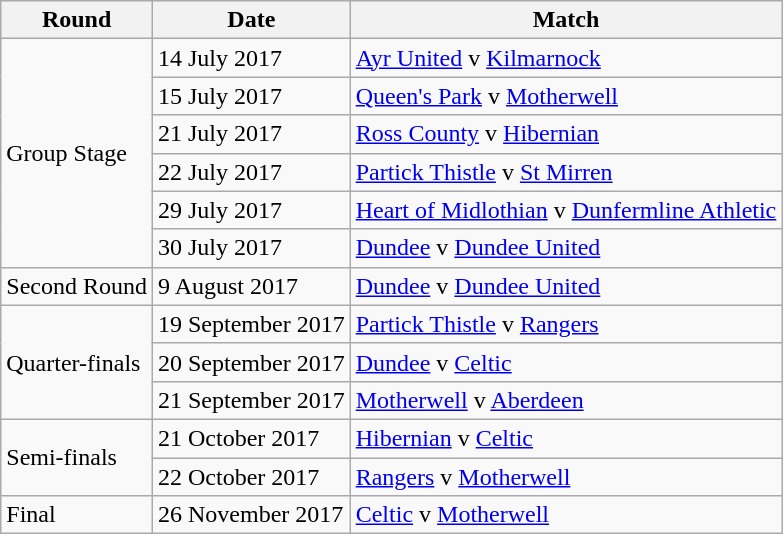<table class="wikitable">
<tr>
<th>Round</th>
<th>Date</th>
<th>Match</th>
</tr>
<tr>
<td rowspan=6>Group Stage</td>
<td>14 July 2017</td>
<td><a href='#'>Ayr United</a> v <a href='#'>Kilmarnock</a></td>
</tr>
<tr>
<td>15 July 2017</td>
<td><a href='#'>Queen's Park</a> v <a href='#'>Motherwell</a></td>
</tr>
<tr>
<td>21 July 2017</td>
<td><a href='#'>Ross County</a> v <a href='#'>Hibernian</a></td>
</tr>
<tr>
<td>22 July 2017</td>
<td><a href='#'>Partick Thistle</a> v <a href='#'>St Mirren</a></td>
</tr>
<tr>
<td>29 July 2017</td>
<td><a href='#'>Heart of Midlothian</a> v <a href='#'>Dunfermline Athletic</a></td>
</tr>
<tr>
<td>30 July 2017</td>
<td><a href='#'>Dundee</a> v <a href='#'>Dundee United</a></td>
</tr>
<tr>
<td>Second Round</td>
<td>9 August 2017</td>
<td><a href='#'>Dundee</a> v <a href='#'>Dundee United</a></td>
</tr>
<tr>
<td rowspan=3>Quarter-finals</td>
<td>19 September 2017</td>
<td><a href='#'>Partick Thistle</a> v <a href='#'>Rangers</a></td>
</tr>
<tr>
<td>20 September 2017</td>
<td><a href='#'>Dundee</a> v <a href='#'>Celtic</a></td>
</tr>
<tr>
<td>21 September 2017</td>
<td><a href='#'>Motherwell</a> v <a href='#'>Aberdeen</a></td>
</tr>
<tr>
<td rowspan=2>Semi-finals</td>
<td>21 October 2017</td>
<td><a href='#'>Hibernian</a> v <a href='#'>Celtic</a></td>
</tr>
<tr>
<td>22 October 2017</td>
<td><a href='#'>Rangers</a> v <a href='#'>Motherwell</a></td>
</tr>
<tr>
<td>Final</td>
<td>26 November 2017</td>
<td><a href='#'>Celtic</a> v <a href='#'>Motherwell</a></td>
</tr>
</table>
